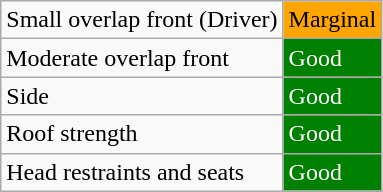<table class="wikitable">
<tr>
<td>Small overlap front (Driver)</td>
<td style="background: orange">Marginal</td>
</tr>
<tr>
<td>Moderate overlap front</td>
<td style="color:white;background: green">Good</td>
</tr>
<tr>
<td>Side</td>
<td style="color:white;background: green">Good</td>
</tr>
<tr>
<td>Roof strength</td>
<td style="color:white;background: green">Good</td>
</tr>
<tr>
<td>Head restraints and seats</td>
<td style="color:white;background: green">Good</td>
</tr>
</table>
